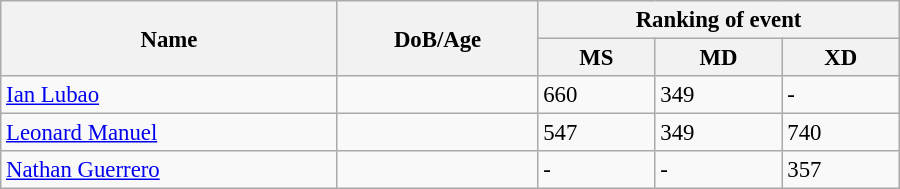<table class="wikitable" style="width:600px; font-size:95%;">
<tr>
<th rowspan="2" align="left">Name</th>
<th rowspan="2" align="left">DoB/Age</th>
<th colspan="3" align="center">Ranking of event</th>
</tr>
<tr>
<th align="center">MS</th>
<th>MD</th>
<th align="center">XD</th>
</tr>
<tr>
<td><a href='#'>Ian Lubao</a></td>
<td></td>
<td>660</td>
<td>349</td>
<td>-</td>
</tr>
<tr>
<td><a href='#'>Leonard Manuel</a></td>
<td></td>
<td>547</td>
<td>349</td>
<td>740</td>
</tr>
<tr>
<td><a href='#'>Nathan Guerrero</a></td>
<td></td>
<td>-</td>
<td>-</td>
<td>357</td>
</tr>
</table>
